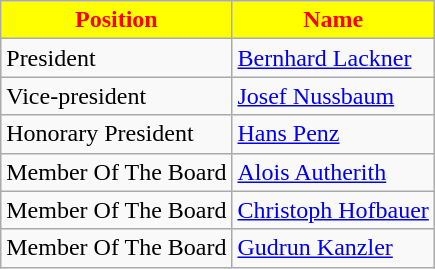<table class="wikitable">
<tr>
<th style="color:#FF0000; background:#FFFF00">Position</th>
<th style="color:#FF0000; background:#FFFF00">Name</th>
</tr>
<tr>
<td>President</td>
<td> <a href='#'>Bernhard Lackner</a></td>
</tr>
<tr>
<td>Vice-president</td>
<td> <a href='#'>Josef Nussbaum</a></td>
</tr>
<tr>
<td>Honorary President</td>
<td> <a href='#'>Hans Penz</a></td>
</tr>
<tr>
<td>Member Of The Board</td>
<td> <a href='#'>Alois Autherith</a></td>
</tr>
<tr>
<td>Member Of The Board</td>
<td> <a href='#'>Christoph Hofbauer</a></td>
</tr>
<tr>
<td>Member Of The Board</td>
<td> <a href='#'>Gudrun Kanzler</a></td>
</tr>
</table>
